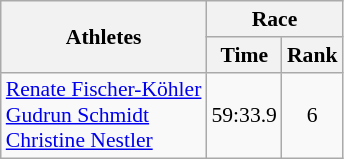<table class="wikitable" border="1" style="font-size:90%">
<tr>
<th rowspan=2>Athletes</th>
<th colspan=2>Race</th>
</tr>
<tr>
<th>Time</th>
<th>Rank</th>
</tr>
<tr>
<td><a href='#'>Renate Fischer-Köhler</a><br><a href='#'>Gudrun Schmidt</a><br><a href='#'>Christine Nestler</a></td>
<td align=center>59:33.9</td>
<td align=center>6</td>
</tr>
</table>
